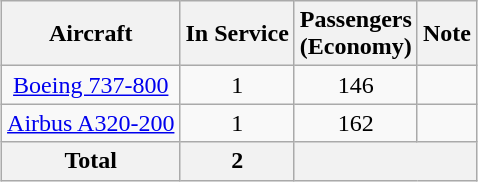<table class="wikitable" style="border-collapse:collapse;text-align:center;margin:1em auto;">
<tr>
<th>Aircraft</th>
<th>In Service</th>
<th>Passengers <br>(Economy)</th>
<th>Note</th>
</tr>
<tr>
<td><a href='#'>Boeing 737-800</a></td>
<td>1</td>
<td>146</td>
<td></td>
</tr>
<tr>
<td><a href='#'>Airbus A320-200</a></td>
<td>1</td>
<td>162</td>
<td></td>
</tr>
<tr>
<th>Total</th>
<th>2</th>
<th colspan="5"></th>
</tr>
</table>
